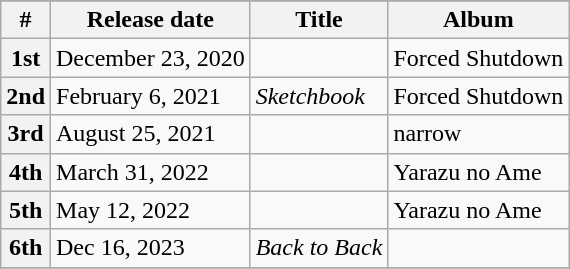<table class="wikitable">
<tr>
</tr>
<tr>
<th scope="col">#</th>
<th scope="col">Release date</th>
<th scope="col">Title</th>
<th scope="col">Album</th>
</tr>
<tr>
<th>1st</th>
<td>December 23, 2020</td>
<td></td>
<td>Forced Shutdown</td>
</tr>
<tr>
<th>2nd</th>
<td>February 6, 2021</td>
<td><em>Sketchbook</em></td>
<td>Forced Shutdown</td>
</tr>
<tr>
<th>3rd</th>
<td>August 25, 2021</td>
<td></td>
<td>narrow</td>
</tr>
<tr>
<th>4th</th>
<td>March 31, 2022</td>
<td></td>
<td>Yarazu no Ame</td>
</tr>
<tr>
<th>5th</th>
<td>May 12, 2022</td>
<td></td>
<td>Yarazu no Ame</td>
</tr>
<tr>
<th>6th</th>
<td>Dec 16, 2023</td>
<td><em>Back to Back</em></td>
<td></td>
</tr>
<tr>
</tr>
</table>
